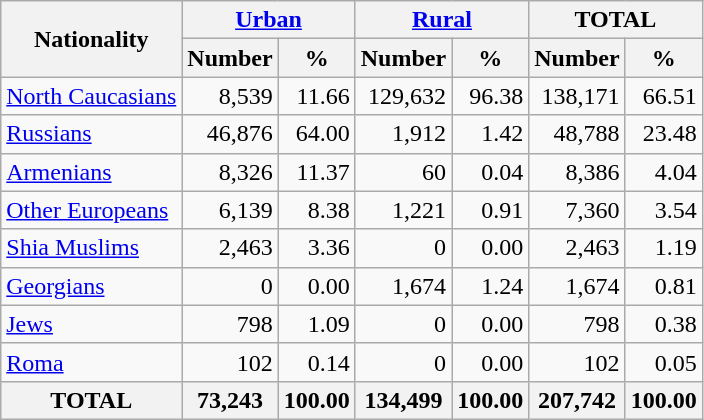<table class="wikitable sortable">
<tr>
<th rowspan="2">Nationality</th>
<th colspan="2"><a href='#'>Urban</a></th>
<th colspan="2"><a href='#'>Rural</a></th>
<th colspan="2">TOTAL</th>
</tr>
<tr>
<th>Number</th>
<th>%</th>
<th>Number</th>
<th>%</th>
<th>Number</th>
<th>%</th>
</tr>
<tr>
<td><a href='#'>North Caucasians</a></td>
<td align="right">8,539</td>
<td align="right">11.66</td>
<td align="right">129,632</td>
<td align="right">96.38</td>
<td align="right">138,171</td>
<td align="right">66.51</td>
</tr>
<tr>
<td><a href='#'>Russians</a></td>
<td align="right">46,876</td>
<td align="right">64.00</td>
<td align="right">1,912</td>
<td align="right">1.42</td>
<td align="right">48,788</td>
<td align="right">23.48</td>
</tr>
<tr>
<td><a href='#'>Armenians</a></td>
<td align="right">8,326</td>
<td align="right">11.37</td>
<td align="right">60</td>
<td align="right">0.04</td>
<td align="right">8,386</td>
<td align="right">4.04</td>
</tr>
<tr>
<td><a href='#'>Other Europeans</a></td>
<td align="right">6,139</td>
<td align="right">8.38</td>
<td align="right">1,221</td>
<td align="right">0.91</td>
<td align="right">7,360</td>
<td align="right">3.54</td>
</tr>
<tr>
<td><a href='#'>Shia Muslims</a></td>
<td align="right">2,463</td>
<td align="right">3.36</td>
<td align="right">0</td>
<td align="right">0.00</td>
<td align="right">2,463</td>
<td align="right">1.19</td>
</tr>
<tr>
<td><a href='#'>Georgians</a></td>
<td align="right">0</td>
<td align="right">0.00</td>
<td align="right">1,674</td>
<td align="right">1.24</td>
<td align="right">1,674</td>
<td align="right">0.81</td>
</tr>
<tr>
<td><a href='#'>Jews</a></td>
<td align="right">798</td>
<td align="right">1.09</td>
<td align="right">0</td>
<td align="right">0.00</td>
<td align="right">798</td>
<td align="right">0.38</td>
</tr>
<tr>
<td><a href='#'>Roma</a></td>
<td align="right">102</td>
<td align="right">0.14</td>
<td align="right">0</td>
<td align="right">0.00</td>
<td align="right">102</td>
<td align="right">0.05</td>
</tr>
<tr>
<th>TOTAL</th>
<th>73,243</th>
<th>100.00</th>
<th>134,499</th>
<th>100.00</th>
<th>207,742</th>
<th>100.00</th>
</tr>
</table>
